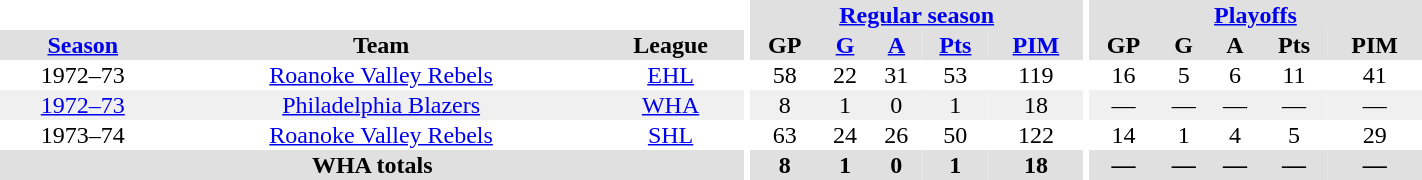<table border="0" cellpadding="1" cellspacing="0" style="text-align:center; width:75%">
<tr bgcolor="#e0e0e0">
<th colspan="3" bgcolor="#ffffff"></th>
<th rowspan="99" bgcolor="#ffffff"></th>
<th colspan="5"><a href='#'>Regular season</a></th>
<th rowspan="99" bgcolor="#ffffff"></th>
<th colspan="5"><a href='#'>Playoffs</a></th>
</tr>
<tr bgcolor="#e0e0e0">
<th><a href='#'>Season</a></th>
<th>Team</th>
<th>League</th>
<th>GP</th>
<th><a href='#'>G</a></th>
<th><a href='#'>A</a></th>
<th><a href='#'>Pts</a></th>
<th><a href='#'>PIM</a></th>
<th>GP</th>
<th>G</th>
<th>A</th>
<th>Pts</th>
<th>PIM</th>
</tr>
<tr>
<td>1972–73</td>
<td><a href='#'>Roanoke Valley Rebels</a></td>
<td><a href='#'>EHL</a></td>
<td>58</td>
<td>22</td>
<td>31</td>
<td>53</td>
<td>119</td>
<td>16</td>
<td>5</td>
<td>6</td>
<td>11</td>
<td>41</td>
</tr>
<tr bgcolor="#f0f0f0">
<td><a href='#'>1972–73</a></td>
<td><a href='#'>Philadelphia Blazers</a></td>
<td><a href='#'>WHA</a></td>
<td>8</td>
<td>1</td>
<td>0</td>
<td>1</td>
<td>18</td>
<td>—</td>
<td>—</td>
<td>—</td>
<td>—</td>
<td>—</td>
</tr>
<tr>
<td>1973–74</td>
<td><a href='#'>Roanoke Valley Rebels</a></td>
<td><a href='#'>SHL</a></td>
<td>63</td>
<td>24</td>
<td>26</td>
<td>50</td>
<td>122</td>
<td>14</td>
<td>1</td>
<td>4</td>
<td>5</td>
<td>29</td>
</tr>
<tr ALIGN="center" bgcolor="#e0e0e0">
<th colspan="3">WHA totals</th>
<th>8</th>
<th>1</th>
<th>0</th>
<th>1</th>
<th>18</th>
<th>—</th>
<th>—</th>
<th>—</th>
<th>—</th>
<th>—</th>
</tr>
</table>
